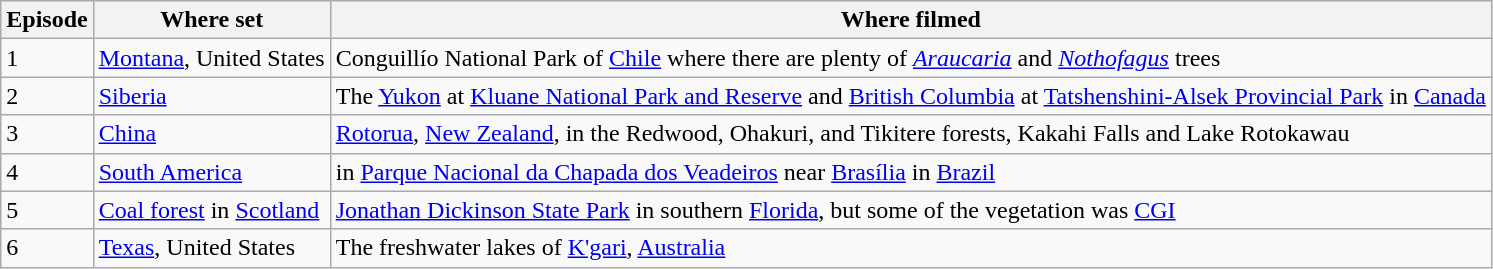<table class="wikitable">
<tr>
<th>Episode</th>
<th>Where set</th>
<th>Where filmed</th>
</tr>
<tr>
<td>1</td>
<td><a href='#'>Montana</a>, United States</td>
<td>Conguillío National Park of <a href='#'>Chile</a> where there are plenty of <em><a href='#'>Araucaria</a></em> and <em><a href='#'>Nothofagus</a></em> trees</td>
</tr>
<tr>
<td>2</td>
<td><a href='#'>Siberia</a></td>
<td>The <a href='#'>Yukon</a> at <a href='#'>Kluane National Park and Reserve</a> and <a href='#'>British Columbia</a> at <a href='#'>Tatshenshini-Alsek Provincial Park</a> in <a href='#'>Canada</a></td>
</tr>
<tr>
<td>3</td>
<td><a href='#'>China</a></td>
<td><a href='#'>Rotorua</a>, <a href='#'>New Zealand</a>, in the Redwood, Ohakuri, and Tikitere forests, Kakahi Falls and  Lake Rotokawau</td>
</tr>
<tr>
<td>4</td>
<td><a href='#'>South America</a></td>
<td>in <a href='#'>Parque Nacional da Chapada dos Veadeiros</a> near <a href='#'>Brasília</a> in <a href='#'>Brazil</a></td>
</tr>
<tr>
<td>5</td>
<td><a href='#'>Coal forest</a> in <a href='#'>Scotland</a></td>
<td><a href='#'>Jonathan Dickinson State Park</a> in southern <a href='#'>Florida</a>, but some of the vegetation was <a href='#'>CGI</a></td>
</tr>
<tr>
<td>6</td>
<td><a href='#'>Texas</a>, United States</td>
<td>The freshwater lakes of <a href='#'>K'gari</a>, <a href='#'>Australia</a></td>
</tr>
</table>
